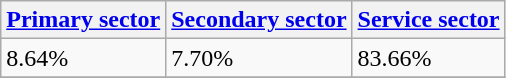<table class="wikitable" border="1">
<tr>
<th><a href='#'>Primary sector</a></th>
<th><a href='#'>Secondary sector</a></th>
<th><a href='#'>Service sector</a></th>
</tr>
<tr>
<td>8.64%</td>
<td>7.70%</td>
<td>83.66%</td>
</tr>
<tr>
</tr>
</table>
